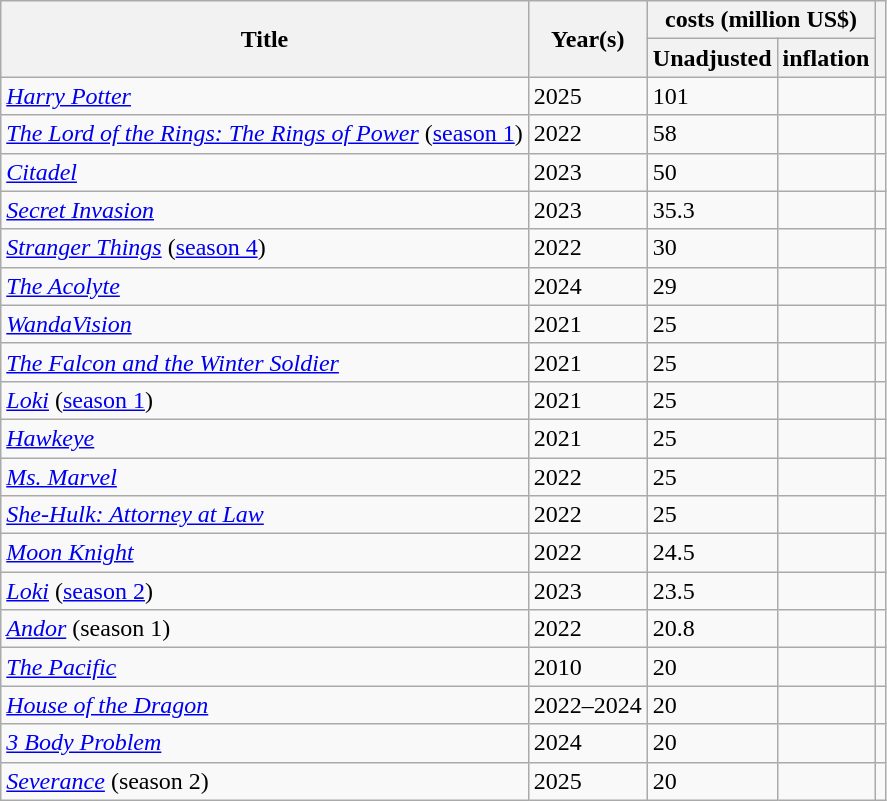<table class="wikitable sortable">
<tr>
<th rowspan="2">Title</th>
<th rowspan="2">Year(s)</th>
<th colspan="2"> costs (million US$)</th>
<th rowspan="2" class="unsortable"></th>
</tr>
<tr>
<th>Unadjusted</th>
<th> inflation</th>
</tr>
<tr>
<td><em><a href='#'>Harry Potter</a></em></td>
<td>2025</td>
<td>101</td>
<td></td>
<td></td>
</tr>
<tr>
<td data-sort-value="Lord of the Rings"><em><a href='#'>The Lord of the Rings: The Rings of Power</a></em> (<a href='#'>season 1</a>)</td>
<td>2022</td>
<td>58</td>
<td></td>
<td></td>
</tr>
<tr>
<td><em><a href='#'>Citadel</a></em></td>
<td>2023</td>
<td>50</td>
<td></td>
<td></td>
</tr>
<tr>
<td><em><a href='#'>Secret Invasion</a></em></td>
<td>2023</td>
<td>35.3</td>
<td></td>
<td></td>
</tr>
<tr>
<td><em><a href='#'>Stranger Things</a></em> (<a href='#'>season 4</a>)</td>
<td>2022</td>
<td>30</td>
<td></td>
<td></td>
</tr>
<tr>
<td><em><a href='#'>The Acolyte</a></em></td>
<td>2024</td>
<td>29</td>
<td></td>
<td></td>
</tr>
<tr>
<td><em><a href='#'>WandaVision</a></em></td>
<td>2021</td>
<td>25</td>
<td></td>
<td></td>
</tr>
<tr>
<td><em><a href='#'>The Falcon and the Winter Soldier</a></em></td>
<td>2021</td>
<td>25</td>
<td></td>
<td></td>
</tr>
<tr>
<td><a href='#'><em>Loki</em></a> (<a href='#'>season 1</a>)</td>
<td>2021</td>
<td>25</td>
<td></td>
<td></td>
</tr>
<tr>
<td><em><a href='#'>Hawkeye</a></em></td>
<td>2021</td>
<td>25</td>
<td></td>
<td></td>
</tr>
<tr>
<td><em><a href='#'>Ms. Marvel</a></em></td>
<td>2022</td>
<td>25</td>
<td></td>
<td></td>
</tr>
<tr>
<td><em><a href='#'>She-Hulk: Attorney at Law</a></em></td>
<td>2022</td>
<td>25</td>
<td></td>
<td></td>
</tr>
<tr>
<td><em><a href='#'>Moon Knight</a></em></td>
<td>2022</td>
<td>24.5</td>
<td></td>
<td></td>
</tr>
<tr>
<td><em><a href='#'>Loki</a></em> (<a href='#'>season 2</a>)</td>
<td>2023</td>
<td>23.5</td>
<td></td>
<td></td>
</tr>
<tr>
<td><em><a href='#'>Andor</a></em> (season 1)</td>
<td>2022</td>
<td>20.8</td>
<td></td>
<td></td>
</tr>
<tr>
<td data-sort-value="Pacific"><em><a href='#'>The Pacific</a></em></td>
<td>2010</td>
<td>20</td>
<td></td>
<td></td>
</tr>
<tr>
<td><em><a href='#'>House of the Dragon</a></em></td>
<td>2022–2024</td>
<td>20</td>
<td></td>
<td></td>
</tr>
<tr>
<td><em><a href='#'>3 Body Problem</a></em></td>
<td>2024</td>
<td>20</td>
<td></td>
<td></td>
</tr>
<tr>
<td><em><a href='#'>Severance</a></em> (season 2)</td>
<td>2025</td>
<td>20</td>
<td></td>
<td></td>
</tr>
</table>
